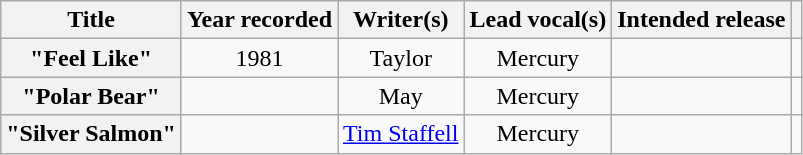<table class="wikitable sortable plainrowheaders" style="text-align:center;">
<tr>
<th scope="col">Title</th>
<th scope="col">Year recorded</th>
<th scope="col">Writer(s)</th>
<th scope="col">Lead vocal(s)</th>
<th scope="col">Intended release</th>
<th scope="col" class="unsortable"></th>
</tr>
<tr>
<th scope="row">"Feel Like"</th>
<td>1981</td>
<td>Taylor</td>
<td>Mercury</td>
<td></td>
<td></td>
</tr>
<tr>
<th scope="row">"Polar Bear"</th>
<td></td>
<td>May</td>
<td>Mercury</td>
<td></td>
<td></td>
</tr>
<tr>
<th scope="row">"Silver Salmon"</th>
<td></td>
<td><a href='#'>Tim Staffell</a></td>
<td>Mercury</td>
<td></td>
<td></td>
</tr>
</table>
